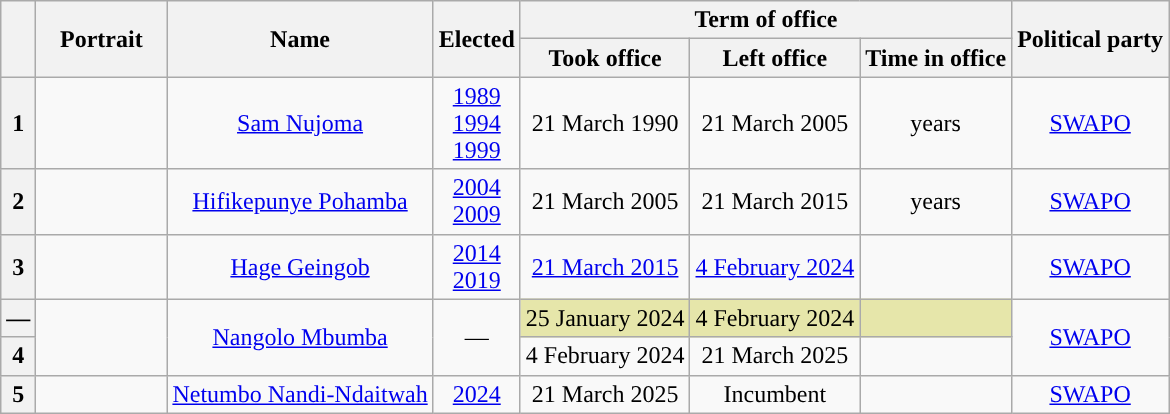<table class="wikitable" style="text-align:center">
<tr>
<th rowspan="2"></th>
<th rowspan="2" style="width:80px;">Portrait</th>
<th rowspan="2">Name<br></th>
<th rowspan="2">Elected</th>
<th colspan="3">Term of office</th>
<th rowspan="2">Political party</th>
</tr>
<tr>
<th>Took office</th>
<th>Left office</th>
<th>Time in office</th>
</tr>
<tr>
<th style="background:">1</th>
<td></td>
<td><a href='#'>Sam Nujoma</a><br></td>
<td><a href='#'>1989</a><br><a href='#'>1994</a><br><a href='#'>1999</a></td>
<td>21 March 1990</td>
<td>21 March 2005</td>
<td> years</td>
<td><a href='#'>SWAPO</a></td>
</tr>
<tr>
<th style="background:">2</th>
<td></td>
<td><a href='#'>Hifikepunye Pohamba</a><br></td>
<td><a href='#'>2004</a><br><a href='#'>2009</a></td>
<td>21 March 2005</td>
<td>21 March 2015</td>
<td> years</td>
<td><a href='#'>SWAPO</a></td>
</tr>
<tr>
<th style="background:">3</th>
<td></td>
<td><a href='#'>Hage Geingob</a><br></td>
<td><a href='#'>2014</a><br><a href='#'>2019</a></td>
<td><a href='#'>21 March 2015</a></td>
<td><a href='#'>4 February 2024</a></td>
<td></td>
<td><a href='#'>SWAPO</a></td>
</tr>
<tr>
<th style="background:">—</th>
<td rowspan=2></td>
<td rowspan=2><a href='#'>Nangolo Mbumba</a><br></td>
<td rowspan=2>—</td>
<td style="background:#e6e6aa;">25 January 2024</td>
<td style="background:#e6e6aa;">4 February 2024</td>
<td style="background:#e6e6aa;"></td>
<td rowspan=2><a href='#'>SWAPO</a></td>
</tr>
<tr>
<th style="background:">4</th>
<td>4 February 2024</td>
<td>21 March 2025</td>
<td></td>
</tr>
<tr>
<th style="background:">5</th>
<td></td>
<td><a href='#'>Netumbo Nandi-Ndaitwah</a><br></td>
<td><a href='#'>2024</a></td>
<td>21 March 2025</td>
<td>Incumbent</td>
<td></td>
<td><a href='#'>SWAPO</a></td>
</tr>
</table>
